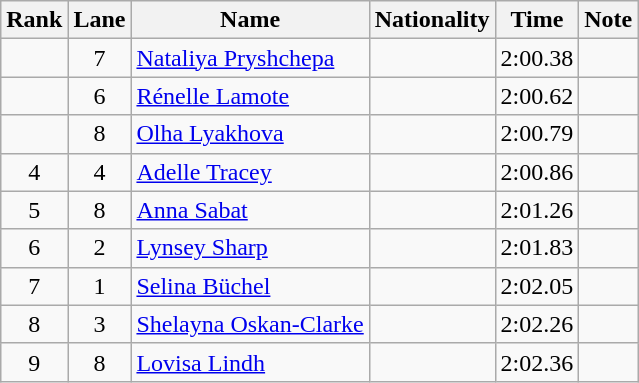<table class="wikitable sortable" style="text-align:center">
<tr>
<th>Rank</th>
<th>Lane</th>
<th>Name</th>
<th>Nationality</th>
<th>Time</th>
<th>Note</th>
</tr>
<tr>
<td></td>
<td>7</td>
<td align=left><a href='#'>Nataliya Pryshchepa</a></td>
<td align=left></td>
<td>2:00.38</td>
<td></td>
</tr>
<tr>
<td></td>
<td>6</td>
<td align=left><a href='#'>Rénelle Lamote</a></td>
<td align=left></td>
<td>2:00.62</td>
<td></td>
</tr>
<tr>
<td></td>
<td>8</td>
<td align=left><a href='#'>Olha Lyakhova</a></td>
<td align=left></td>
<td>2:00.79</td>
<td></td>
</tr>
<tr>
<td>4</td>
<td>4</td>
<td align=left><a href='#'>Adelle Tracey</a></td>
<td align=left></td>
<td>2:00.86</td>
<td></td>
</tr>
<tr>
<td>5</td>
<td>8</td>
<td align=left><a href='#'>Anna Sabat</a></td>
<td align=left></td>
<td>2:01.26</td>
<td></td>
</tr>
<tr>
<td>6</td>
<td>2</td>
<td align=left><a href='#'>Lynsey Sharp</a></td>
<td align=left></td>
<td>2:01.83</td>
<td></td>
</tr>
<tr>
<td>7</td>
<td>1</td>
<td align=left><a href='#'>Selina Büchel</a></td>
<td align=left></td>
<td>2:02.05</td>
<td></td>
</tr>
<tr>
<td>8</td>
<td>3</td>
<td align=left><a href='#'>Shelayna Oskan-Clarke</a></td>
<td align=left></td>
<td>2:02.26</td>
<td></td>
</tr>
<tr>
<td>9</td>
<td>8</td>
<td align=left><a href='#'>Lovisa Lindh</a></td>
<td align=left></td>
<td>2:02.36</td>
<td></td>
</tr>
</table>
